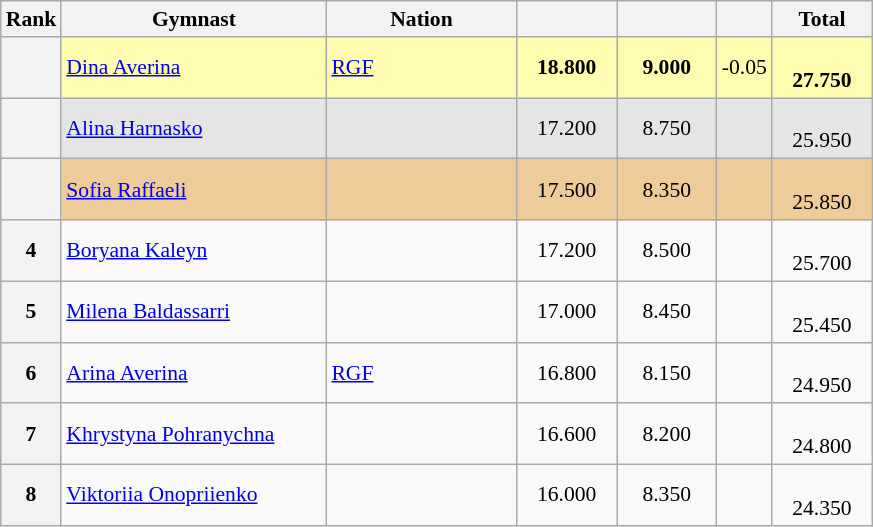<table class="wikitable sortable" style="text-align:center; font-size:90%">
<tr>
<th scope="col" style="width:20px;">Rank</th>
<th ! scope="col" style="width:170px;">Gymnast</th>
<th ! scope="col" style="width:120px;">Nation</th>
<th ! scope="col" style="width:60px;"></th>
<th ! scope="col" style="width:60px;"></th>
<th ! scope="col" style="width:30px;"></th>
<th ! scope="col" style="width:60px;">Total</th>
</tr>
<tr bgcolor=fffcaf>
<th scope=row></th>
<td align=left><a href='#'>Dina Averina</a></td>
<td style="text-align:left;"><a href='#'>RGF</a></td>
<td><strong>18.800</strong></td>
<td><strong>9.000</strong></td>
<td>-0.05</td>
<td><br><strong>27.750</strong></td>
</tr>
<tr bgcolor=e5e5e5>
<th scope=row></th>
<td align=left><a href='#'>Alina Harnasko</a></td>
<td style="text-align:left;"></td>
<td>17.200</td>
<td>8.750</td>
<td></td>
<td><br>25.950</td>
</tr>
<tr bgcolor=eecc99>
<th scope=row></th>
<td align=left><a href='#'>Sofia Raffaeli</a></td>
<td style="text-align:left;"></td>
<td>17.500</td>
<td>8.350</td>
<td></td>
<td><br>25.850</td>
</tr>
<tr>
<th scope=row>4</th>
<td align=left><a href='#'>Boryana Kaleyn</a></td>
<td style="text-align:left;"></td>
<td>17.200</td>
<td>8.500</td>
<td></td>
<td><br>25.700</td>
</tr>
<tr>
<th scope=row>5</th>
<td align=left><a href='#'>Milena Baldassarri</a></td>
<td style="text-align:left;"></td>
<td>17.000</td>
<td>8.450</td>
<td></td>
<td><br>25.450</td>
</tr>
<tr>
<th scope=row>6</th>
<td align=left><a href='#'>Arina Averina</a></td>
<td style="text-align:left;"><a href='#'>RGF</a></td>
<td>16.800</td>
<td>8.150</td>
<td></td>
<td><br>24.950</td>
</tr>
<tr>
<th scope=row>7</th>
<td align=left><a href='#'>Khrystyna Pohranychna</a></td>
<td style="text-align:left;"></td>
<td>16.600</td>
<td>8.200</td>
<td></td>
<td><br>24.800</td>
</tr>
<tr>
<th scope=row>8</th>
<td align=left><a href='#'>Viktoriia Onopriienko</a></td>
<td style="text-align:left;"></td>
<td>16.000</td>
<td>8.350</td>
<td></td>
<td><br>24.350</td>
</tr>
</table>
